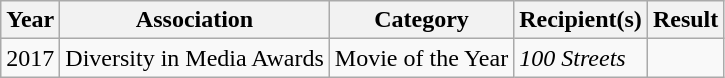<table class="wikitable">
<tr>
<th>Year</th>
<th>Association</th>
<th>Category</th>
<th>Recipient(s)</th>
<th>Result</th>
</tr>
<tr>
<td>2017</td>
<td>Diversity in Media Awards</td>
<td>Movie of the Year</td>
<td><em>100 Streets</em></td>
<td></td>
</tr>
</table>
